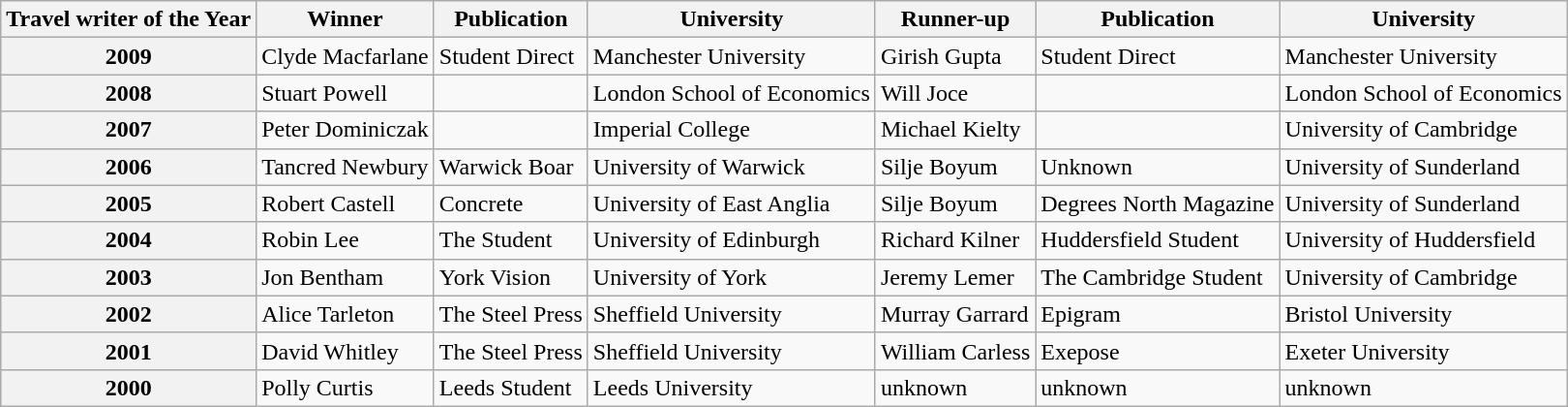<table class="wikitable" style="font-align: center">
<tr>
<th>Travel writer of the Year</th>
<th>Winner</th>
<th>Publication</th>
<th>University</th>
<th>Runner-up</th>
<th>Publication</th>
<th>University</th>
</tr>
<tr>
<th>2009</th>
<td>Clyde Macfarlane</td>
<td>Student Direct</td>
<td>Manchester University</td>
<td>Girish Gupta</td>
<td>Student Direct</td>
<td>Manchester University</td>
</tr>
<tr>
<th>2008</th>
<td>Stuart Powell</td>
<td></td>
<td>London School of Economics</td>
<td>Will Joce</td>
<td></td>
<td>London School of Economics</td>
</tr>
<tr>
<th>2007</th>
<td>Peter Dominiczak</td>
<td></td>
<td>Imperial College</td>
<td>Michael Kielty</td>
<td></td>
<td>University of Cambridge</td>
</tr>
<tr>
<th>2006</th>
<td>Tancred Newbury</td>
<td>Warwick Boar</td>
<td>University of Warwick</td>
<td>Silje Boyum</td>
<td>Unknown</td>
<td>University of Sunderland</td>
</tr>
<tr>
<th>2005</th>
<td>Robert Castell</td>
<td>Concrete</td>
<td>University of East Anglia</td>
<td>Silje Boyum</td>
<td>Degrees North Magazine</td>
<td>University of Sunderland</td>
</tr>
<tr>
<th>2004</th>
<td>Robin Lee</td>
<td>The Student</td>
<td>University of Edinburgh</td>
<td>Richard Kilner</td>
<td>Huddersfield Student</td>
<td>University of Huddersfield</td>
</tr>
<tr>
<th>2003</th>
<td>Jon Bentham</td>
<td>York Vision</td>
<td>University of York</td>
<td>Jeremy Lemer</td>
<td>The Cambridge Student</td>
<td>University of Cambridge</td>
</tr>
<tr>
<th>2002</th>
<td>Alice Tarleton</td>
<td>The Steel Press</td>
<td>Sheffield University</td>
<td>Murray Garrard</td>
<td>Epigram</td>
<td>Bristol University</td>
</tr>
<tr>
<th>2001</th>
<td>David Whitley</td>
<td>The Steel Press</td>
<td>Sheffield University</td>
<td>William Carless</td>
<td>Exepose</td>
<td>Exeter University</td>
</tr>
<tr>
<th>2000</th>
<td>Polly Curtis</td>
<td>Leeds Student</td>
<td>Leeds University</td>
<td>unknown</td>
<td>unknown</td>
<td>unknown</td>
</tr>
</table>
